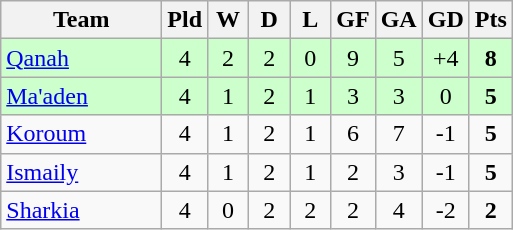<table class="wikitable" style="text-align: center;">
<tr>
<th width="100">Team</th>
<th width="20">Pld</th>
<th width="20">W</th>
<th width="20">D</th>
<th width="20">L</th>
<th width="20">GF</th>
<th width="20">GA</th>
<th width="20">GD</th>
<th width="20">Pts</th>
</tr>
<tr bgcolor="#ccffcc">
<td align=left><a href='#'>Qanah</a></td>
<td>4</td>
<td>2</td>
<td>2</td>
<td>0</td>
<td>9</td>
<td>5</td>
<td>+4</td>
<td><strong>8</strong></td>
</tr>
<tr bgcolor="#ccffcc">
<td align=left><a href='#'>Ma'aden</a></td>
<td>4</td>
<td>1</td>
<td>2</td>
<td>1</td>
<td>3</td>
<td>3</td>
<td>0</td>
<td><strong>5</strong></td>
</tr>
<tr>
<td align=left><a href='#'>Koroum</a></td>
<td>4</td>
<td>1</td>
<td>2</td>
<td>1</td>
<td>6</td>
<td>7</td>
<td>-1</td>
<td><strong>5</strong></td>
</tr>
<tr>
<td align=left><a href='#'>Ismaily</a></td>
<td>4</td>
<td>1</td>
<td>2</td>
<td>1</td>
<td>2</td>
<td>3</td>
<td>-1</td>
<td><strong>5</strong></td>
</tr>
<tr>
<td align=left><a href='#'>Sharkia</a></td>
<td>4</td>
<td>0</td>
<td>2</td>
<td>2</td>
<td>2</td>
<td>4</td>
<td>-2</td>
<td><strong>2</strong></td>
</tr>
</table>
